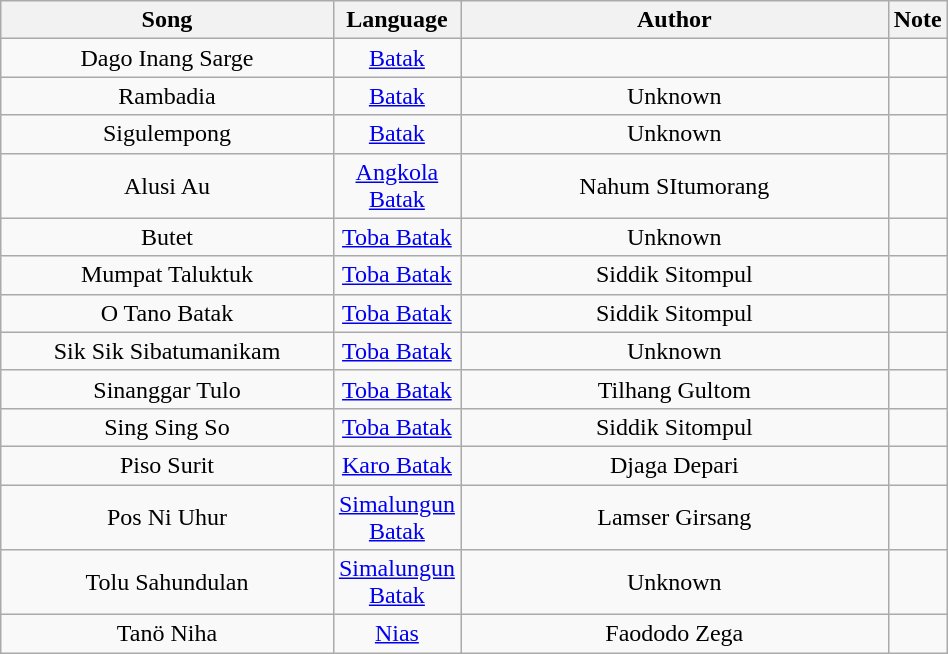<table class="wikitable" style="width:50%;text-align:center">
<tr>
<th style="width:35%">Song</th>
<th style="width:10%">Language</th>
<th style="width:45%">Author</th>
<th style="width:5%">Note</th>
</tr>
<tr>
<td>Dago Inang Sarge</td>
<td><a href='#'>Batak</a></td>
<td></td>
<td></td>
</tr>
<tr>
<td>Rambadia</td>
<td><a href='#'>Batak</a></td>
<td>Unknown</td>
<td></td>
</tr>
<tr>
<td>Sigulempong</td>
<td><a href='#'>Batak</a></td>
<td>Unknown</td>
<td></td>
</tr>
<tr>
<td>Alusi Au</td>
<td><a href='#'>Angkola Batak</a></td>
<td>Nahum SItumorang</td>
<td></td>
</tr>
<tr>
<td>Butet</td>
<td><a href='#'>Toba Batak</a></td>
<td>Unknown</td>
<td></td>
</tr>
<tr>
<td>Mumpat Taluktuk</td>
<td><a href='#'>Toba Batak</a></td>
<td>Siddik Sitompul</td>
<td></td>
</tr>
<tr>
<td>O Tano Batak</td>
<td><a href='#'>Toba Batak</a></td>
<td>Siddik Sitompul</td>
<td></td>
</tr>
<tr>
<td>Sik Sik Sibatumanikam</td>
<td><a href='#'>Toba Batak</a></td>
<td>Unknown</td>
<td></td>
</tr>
<tr>
<td>Sinanggar Tulo</td>
<td><a href='#'>Toba Batak</a></td>
<td>Tilhang Gultom</td>
<td></td>
</tr>
<tr>
<td>Sing Sing So</td>
<td><a href='#'>Toba Batak</a></td>
<td>Siddik Sitompul</td>
<td></td>
</tr>
<tr>
<td>Piso Surit</td>
<td><a href='#'>Karo Batak</a></td>
<td>Djaga Depari</td>
<td></td>
</tr>
<tr>
<td>Pos Ni Uhur</td>
<td><a href='#'>Simalungun Batak</a></td>
<td>Lamser Girsang</td>
<td></td>
</tr>
<tr>
<td>Tolu Sahundulan</td>
<td><a href='#'>Simalungun Batak</a></td>
<td>Unknown</td>
<td></td>
</tr>
<tr>
<td>Tanö Niha</td>
<td><a href='#'>Nias</a></td>
<td>Faododo Zega</td>
<td></td>
</tr>
</table>
